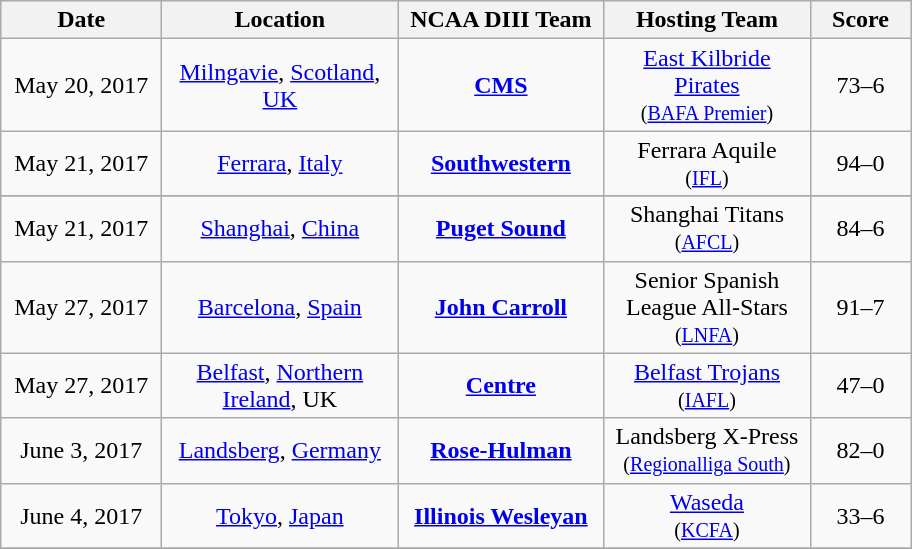<table class="wikitable" style="text-align:center;">
<tr>
<th style="width:100px">Date</th>
<th style="width:150px">Location</th>
<th style="width:130px">NCAA DIII Team</th>
<th style="width:130px">Hosting Team</th>
<th style="width:60px;">Score</th>
</tr>
<tr>
<td>May 20, 2017</td>
<td><a href='#'>Milngavie</a>, <a href='#'>Scotland</a>, <a href='#'>UK</a></td>
<td><strong><a href='#'>CMS</a></strong></td>
<td><a href='#'>East Kilbride Pirates</a><br><small>(<a href='#'>BAFA Premier</a>)</small></td>
<td>73–6</td>
</tr>
<tr>
<td>May 21, 2017</td>
<td><a href='#'>Ferrara</a>, <a href='#'>Italy</a></td>
<td><strong><a href='#'>Southwestern</a></strong></td>
<td>Ferrara Aquile<br><small>(<a href='#'>IFL</a>)</small></td>
<td>94–0</td>
</tr>
<tr>
</tr>
<tr>
<td>May 21, 2017</td>
<td><a href='#'>Shanghai</a>, <a href='#'>China</a></td>
<td><strong><a href='#'>Puget Sound</a></strong></td>
<td>Shanghai Titans<br><small>(<a href='#'>AFCL</a>)</small></td>
<td>84–6</td>
</tr>
<tr>
<td>May 27, 2017</td>
<td><a href='#'>Barcelona</a>, <a href='#'>Spain</a></td>
<td><strong><a href='#'>John Carroll</a></strong></td>
<td>Senior Spanish League All-Stars<br><small>(<a href='#'>LNFA</a>)</small></td>
<td>91–7</td>
</tr>
<tr>
<td>May 27, 2017</td>
<td><a href='#'>Belfast</a>, <a href='#'>Northern Ireland</a>, UK</td>
<td><strong><a href='#'>Centre</a></strong></td>
<td><a href='#'>Belfast Trojans</a><br><small>(<a href='#'>IAFL</a>)</small></td>
<td>47–0</td>
</tr>
<tr>
<td>June 3, 2017</td>
<td><a href='#'>Landsberg</a>, <a href='#'>Germany</a></td>
<td><strong><a href='#'>Rose-Hulman</a></strong></td>
<td>Landsberg X-Press<br><small>(<a href='#'>Regionalliga South</a>)</small></td>
<td>82–0</td>
</tr>
<tr>
<td>June 4, 2017</td>
<td><a href='#'>Tokyo</a>, <a href='#'>Japan</a></td>
<td><strong><a href='#'>Illinois Wesleyan</a></strong></td>
<td><a href='#'>Waseda</a><br><small>(<a href='#'>KCFA</a>)</small></td>
<td>33–6</td>
</tr>
<tr>
</tr>
</table>
